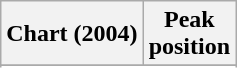<table class="wikitable sortable plainrowheaders" style="text-align:center;">
<tr>
<th scope="col">Chart (2004)</th>
<th scope="col">Peak<br>position</th>
</tr>
<tr>
</tr>
<tr>
</tr>
<tr>
</tr>
<tr>
</tr>
</table>
